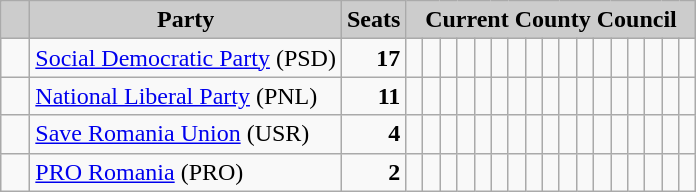<table class="wikitable">
<tr>
<th style="background:#ccc">   </th>
<th style="background:#ccc">Party</th>
<th style="background:#ccc">Seats</th>
<th style="background:#ccc" colspan="17">Current County Council</th>
</tr>
<tr>
<td>  </td>
<td><a href='#'>Social Democratic Party</a> (PSD)</td>
<td style="text-align: right"><strong>17</strong></td>
<td>  </td>
<td>  </td>
<td>  </td>
<td>  </td>
<td>  </td>
<td>  </td>
<td>  </td>
<td>  </td>
<td>  </td>
<td>  </td>
<td>  </td>
<td>  </td>
<td>  </td>
<td>  </td>
<td>  </td>
<td>  </td>
<td>  </td>
</tr>
<tr>
<td>  </td>
<td><a href='#'>National Liberal Party</a> (PNL)</td>
<td style="text-align: right"><strong>11</strong></td>
<td>  </td>
<td>  </td>
<td>  </td>
<td>  </td>
<td>  </td>
<td>  </td>
<td>  </td>
<td>  </td>
<td>  </td>
<td>  </td>
<td>  </td>
<td> </td>
<td> </td>
<td> </td>
<td> </td>
<td> </td>
<td> </td>
</tr>
<tr>
<td>  </td>
<td><a href='#'>Save Romania Union</a> (USR)</td>
<td style="text-align: right"><strong>4</strong></td>
<td>  </td>
<td>  </td>
<td>  </td>
<td>  </td>
<td> </td>
<td> </td>
<td> </td>
<td> </td>
<td> </td>
<td> </td>
<td> </td>
<td> </td>
<td> </td>
<td> </td>
<td> </td>
<td> </td>
<td> </td>
</tr>
<tr>
<td>  </td>
<td><a href='#'>PRO Romania</a> (PRO)</td>
<td style="text-align: right"><strong>2</strong></td>
<td>  </td>
<td>  </td>
<td> </td>
<td> </td>
<td> </td>
<td> </td>
<td> </td>
<td> </td>
<td> </td>
<td> </td>
<td> </td>
<td> </td>
<td> </td>
<td> </td>
<td> </td>
<td> </td>
<td> </td>
</tr>
</table>
